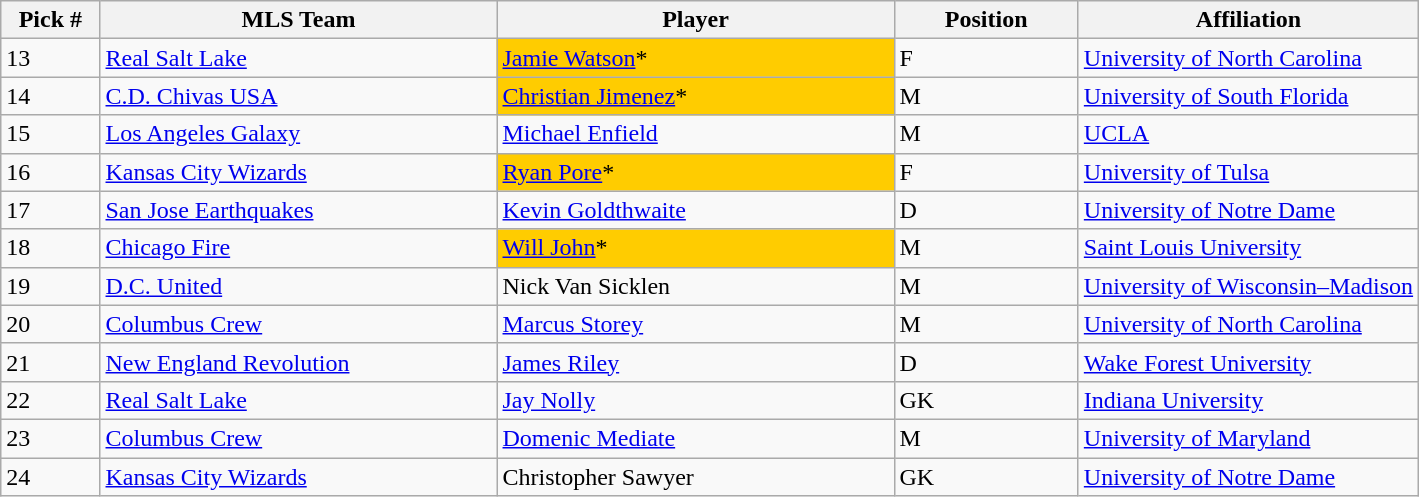<table class="wikitable sortable">
<tr>
<th width=7%>Pick #</th>
<th width=28%>MLS Team</th>
<th width=28%>Player</th>
<th width=13%>Position</th>
<th>Affiliation</th>
</tr>
<tr>
<td>13</td>
<td><a href='#'>Real Salt Lake</a></td>
<td style="background:#FFCC00"> <a href='#'>Jamie Watson</a>*</td>
<td>F</td>
<td><a href='#'>University of North Carolina</a></td>
</tr>
<tr>
<td>14</td>
<td><a href='#'>C.D. Chivas USA</a></td>
<td style="background:#FFCC00"> <a href='#'>Christian Jimenez</a>*</td>
<td>M</td>
<td><a href='#'>University of South Florida</a></td>
</tr>
<tr>
<td>15</td>
<td><a href='#'>Los Angeles Galaxy</a></td>
<td> <a href='#'>Michael Enfield</a></td>
<td>M</td>
<td><a href='#'>UCLA</a></td>
</tr>
<tr>
<td>16</td>
<td><a href='#'>Kansas City Wizards</a></td>
<td style="background:#FFCC00"> <a href='#'>Ryan Pore</a>*</td>
<td>F</td>
<td><a href='#'>University of Tulsa</a></td>
</tr>
<tr>
<td>17</td>
<td><a href='#'>San Jose Earthquakes</a></td>
<td> <a href='#'>Kevin Goldthwaite</a></td>
<td>D</td>
<td><a href='#'>University of Notre Dame</a></td>
</tr>
<tr>
<td>18</td>
<td><a href='#'>Chicago Fire</a></td>
<td style="background:#FFCC00"> <a href='#'>Will John</a>*</td>
<td>M</td>
<td><a href='#'>Saint Louis University</a></td>
</tr>
<tr>
<td>19</td>
<td><a href='#'>D.C. United</a></td>
<td> Nick Van Sicklen</td>
<td>M</td>
<td><a href='#'>University of Wisconsin–Madison</a></td>
</tr>
<tr>
<td>20</td>
<td><a href='#'>Columbus Crew</a></td>
<td> <a href='#'>Marcus Storey</a></td>
<td>M</td>
<td><a href='#'>University of North Carolina</a></td>
</tr>
<tr>
<td>21</td>
<td><a href='#'>New England Revolution</a></td>
<td> <a href='#'>James Riley</a></td>
<td>D</td>
<td><a href='#'>Wake Forest University</a></td>
</tr>
<tr>
<td>22</td>
<td><a href='#'>Real Salt Lake</a></td>
<td> <a href='#'>Jay Nolly</a></td>
<td>GK</td>
<td><a href='#'>Indiana University</a></td>
</tr>
<tr>
<td>23</td>
<td><a href='#'>Columbus Crew</a></td>
<td> <a href='#'>Domenic Mediate</a></td>
<td>M</td>
<td><a href='#'>University of Maryland</a></td>
</tr>
<tr>
<td>24</td>
<td><a href='#'>Kansas City Wizards</a></td>
<td> Christopher Sawyer</td>
<td>GK</td>
<td><a href='#'>University of Notre Dame</a></td>
</tr>
</table>
